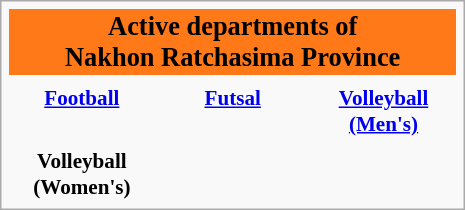<table class="infobox" style="font-size: 88%; width: 22em; text-align: center">
<tr>
<th colspan=3 style="font-size: 125%; background-color: #FF7918; color: #000000; text-align:center;">Active departments of<br>Nakhon Ratchasima Province</th>
</tr>
<tr>
<th width="33%" style="text-align:center;"></th>
<th style="text-align:center;"></th>
<th width="33%" style="text-align:center;"></th>
</tr>
<tr>
<th style="text-align:center;"><a href='#'>Football</a></th>
<th style="text-align:center;"><a href='#'>Futsal</a></th>
<th style="text-align:center;"><a href='#'>Volleyball (Men's)</a></th>
</tr>
<tr>
<th style="text-align:center;"></th>
</tr>
<tr>
<th style="text-align:center;">Volleyball (Women's)</th>
</tr>
</table>
